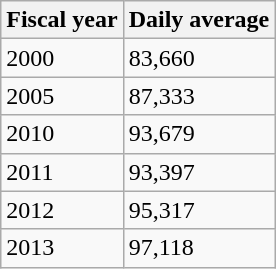<table class="wikitable">
<tr>
<th>Fiscal year</th>
<th>Daily average</th>
</tr>
<tr>
<td>2000</td>
<td>83,660</td>
</tr>
<tr>
<td>2005</td>
<td>87,333</td>
</tr>
<tr>
<td>2010</td>
<td>93,679</td>
</tr>
<tr>
<td>2011</td>
<td>93,397</td>
</tr>
<tr>
<td>2012</td>
<td>95,317</td>
</tr>
<tr>
<td>2013</td>
<td>97,118</td>
</tr>
</table>
